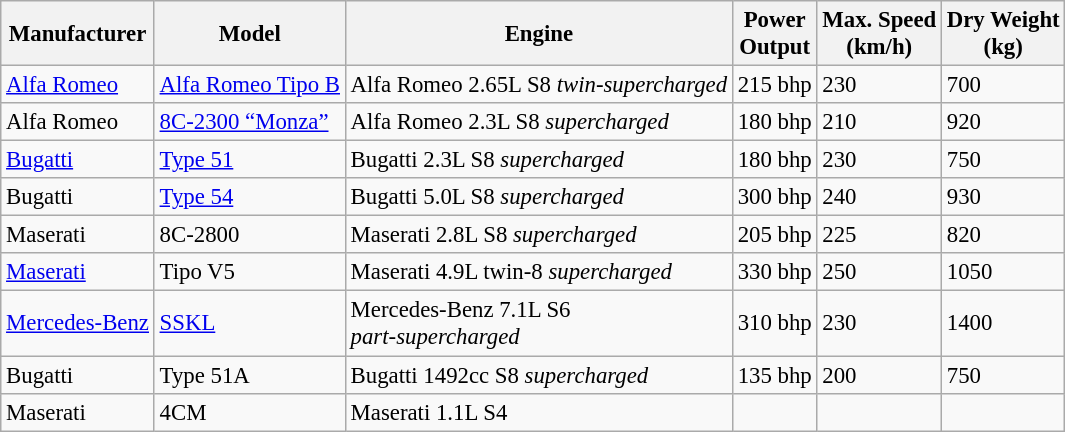<table class="wikitable" style="font-size: 95%;">
<tr>
<th>Manufacturer</th>
<th>Model</th>
<th>Engine</th>
<th>Power<br>Output</th>
<th>Max. Speed<br> (km/h)</th>
<th>Dry Weight<br> (kg)</th>
</tr>
<tr>
<td> <a href='#'>Alfa Romeo</a></td>
<td><a href='#'>Alfa Romeo Tipo B</a></td>
<td>Alfa Romeo 2.65L S8 <em>twin-supercharged</em></td>
<td>215 bhp</td>
<td>230</td>
<td>700</td>
</tr>
<tr>
<td> Alfa Romeo</td>
<td><a href='#'>8C-2300 “Monza”</a></td>
<td>Alfa Romeo 2.3L S8 <em>supercharged</em></td>
<td>180 bhp</td>
<td>210</td>
<td>920</td>
</tr>
<tr>
<td> <a href='#'>Bugatti</a></td>
<td><a href='#'>Type 51</a></td>
<td>Bugatti 2.3L S8 <em>supercharged</em></td>
<td>180 bhp</td>
<td>230</td>
<td>750</td>
</tr>
<tr>
<td> Bugatti</td>
<td><a href='#'>Type 54</a></td>
<td>Bugatti 5.0L S8 <em>supercharged</em></td>
<td>300 bhp</td>
<td>240</td>
<td>930</td>
</tr>
<tr>
<td> Maserati</td>
<td>8C-2800</td>
<td>Maserati 2.8L S8 <em>supercharged</em></td>
<td>205 bhp</td>
<td>225</td>
<td>820</td>
</tr>
<tr>
<td> <a href='#'>Maserati</a></td>
<td>Tipo V5</td>
<td>Maserati 4.9L twin-8 <em>supercharged</em></td>
<td>330 bhp</td>
<td>250</td>
<td>1050</td>
</tr>
<tr>
<td> <a href='#'>Mercedes-Benz</a></td>
<td><a href='#'>SSKL</a></td>
<td>Mercedes-Benz 7.1L S6<br><em>part-supercharged</em></td>
<td>310 bhp</td>
<td>230</td>
<td>1400</td>
</tr>
<tr>
<td> Bugatti</td>
<td>Type 51A</td>
<td>Bugatti 1492cc S8 <em>supercharged</em></td>
<td>135 bhp</td>
<td>200</td>
<td>750</td>
</tr>
<tr>
<td> Maserati</td>
<td>4CM</td>
<td>Maserati 1.1L S4</td>
<td></td>
<td></td>
<td></td>
</tr>
</table>
